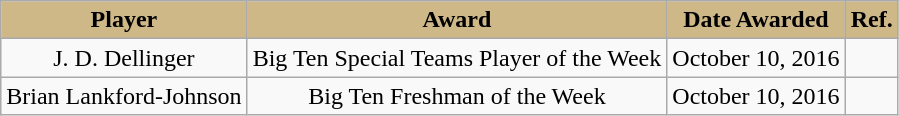<table class="wikitable sortable sortable" style="text-align: center">
<tr align=center>
<th style="background: #CEB888; color: #000000">Player</th>
<th style="background: #CEB888; color: #000000">Award</th>
<th style="background: #CEB888; color: #000000">Date Awarded</th>
<th style="background: #CEB888; color: #000000" class="unsortable">Ref.</th>
</tr>
<tr>
<td>J. D. Dellinger</td>
<td rowspan="1">Big Ten Special Teams Player of the Week</td>
<td rowspan="1">October 10, 2016</td>
<td rowspan="1"></td>
</tr>
<tr>
<td>Brian Lankford-Johnson</td>
<td rowspan="1">Big Ten Freshman of the Week</td>
<td rowspan="1">October 10, 2016</td>
<td rowspan="1"></td>
</tr>
</table>
